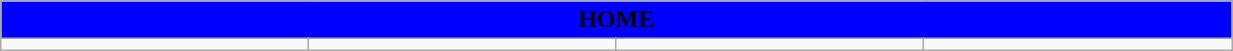<table class="wikitable collapsible collapsed" style="width:65%">
<tr>
<th colspan=16 ! style="color:#000000; background:blue">HOME</th>
</tr>
<tr>
<td></td>
<td></td>
<td></td>
<td></td>
</tr>
</table>
